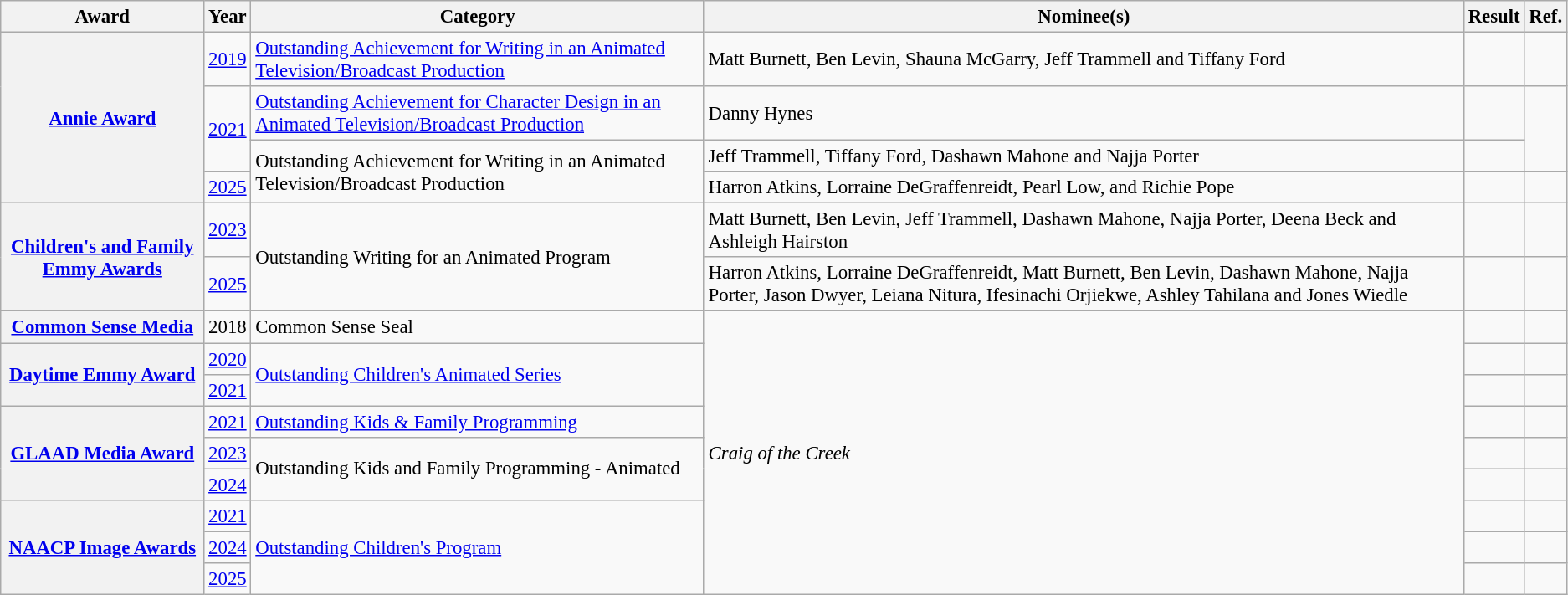<table class="wikitable plainrowheaders" style="font-size: 95%;">
<tr>
<th>Award</th>
<th>Year</th>
<th>Category</th>
<th>Nominee(s)</th>
<th>Result</th>
<th>Ref.</th>
</tr>
<tr>
<th rowspan="4" scope="row"><a href='#'>Annie Award</a></th>
<td><a href='#'>2019</a></td>
<td><a href='#'>Outstanding Achievement for Writing in an Animated Television/Broadcast Production</a></td>
<td>Matt Burnett, Ben Levin, Shauna McGarry, Jeff Trammell and Tiffany Ford </td>
<td></td>
<td align="center"></td>
</tr>
<tr>
<td rowspan="2"><a href='#'>2021</a></td>
<td><a href='#'>Outstanding Achievement for Character Design in an Animated Television/Broadcast Production</a></td>
<td>Danny Hynes</td>
<td></td>
<td align="center" rowspan="2"></td>
</tr>
<tr>
<td rowspan="2">Outstanding Achievement for Writing in an Animated Television/Broadcast Production</td>
<td>Jeff Trammell, Tiffany Ford, Dashawn Mahone and Najja Porter</td>
<td></td>
</tr>
<tr>
<td><a href='#'>2025</a></td>
<td>Harron Atkins, Lorraine DeGraffenreidt, Pearl Low, and Richie Pope </td>
<td></td>
<td align="center"></td>
</tr>
<tr>
<th rowspan="2" scope="row"><a href='#'>Children's and Family Emmy Awards</a></th>
<td><a href='#'>2023</a></td>
<td rowspan="2">Outstanding Writing for an Animated Program</td>
<td>Matt Burnett, Ben Levin, Jeff Trammell, Dashawn Mahone, Najja Porter, Deena Beck and Ashleigh Hairston</td>
<td></td>
<td align="center"></td>
</tr>
<tr>
<td><a href='#'>2025</a></td>
<td>Harron Atkins, Lorraine DeGraffenreidt, Matt Burnett, Ben Levin, Dashawn Mahone, Najja Porter, Jason Dwyer, Leiana Nitura, Ifesinachi Orjiekwe, Ashley Tahilana and Jones Wiedle </td>
<td></td>
<td align="center"></td>
</tr>
<tr>
<th scope="row"><a href='#'>Common Sense Media</a></th>
<td>2018</td>
<td>Common Sense Seal</td>
<td rowspan="9"><em>Craig of the Creek</em></td>
<td></td>
<td align="center"></td>
</tr>
<tr>
<th scope="row" rowspan="2"><a href='#'>Daytime Emmy Award</a></th>
<td><a href='#'>2020</a></td>
<td rowspan="2"><a href='#'>Outstanding Children's Animated Series</a></td>
<td></td>
<td align="center"></td>
</tr>
<tr>
<td><a href='#'>2021</a></td>
<td></td>
<td align="center"></td>
</tr>
<tr>
<th scope="row" rowspan="3"><a href='#'>GLAAD Media Award</a></th>
<td><a href='#'>2021</a></td>
<td><a href='#'>Outstanding Kids & Family Programming</a></td>
<td></td>
<td align="center"></td>
</tr>
<tr>
<td><a href='#'>2023</a></td>
<td rowspan="2">Outstanding Kids and Family Programming - Animated</td>
<td></td>
<td align="center"></td>
</tr>
<tr>
<td><a href='#'>2024</a></td>
<td></td>
<td align="center"></td>
</tr>
<tr>
<th scope="row" rowspan="3"><a href='#'>NAACP Image Awards</a></th>
<td><a href='#'>2021</a></td>
<td rowspan="3"><a href='#'>Outstanding Children's Program</a></td>
<td></td>
<td align="center"></td>
</tr>
<tr>
<td><a href='#'>2024</a></td>
<td></td>
<td align="center"></td>
</tr>
<tr>
<td><a href='#'>2025</a></td>
<td></td>
<td align="center"></td>
</tr>
</table>
